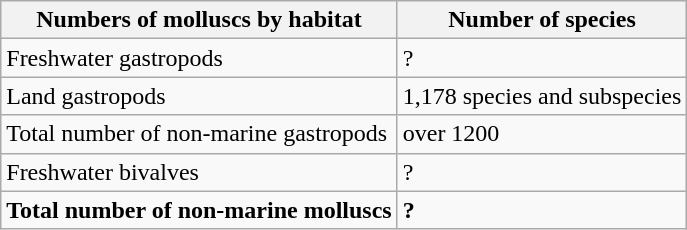<table class="wikitable">
<tr>
<th>Numbers of molluscs by habitat</th>
<th>Number of species</th>
</tr>
<tr>
<td>Freshwater gastropods</td>
<td>?</td>
</tr>
<tr>
<td>Land gastropods</td>
<td>1,178 species and subspecies</td>
</tr>
<tr>
<td>Total number of non-marine gastropods</td>
<td>over 1200</td>
</tr>
<tr>
<td>Freshwater bivalves</td>
<td>?</td>
</tr>
<tr>
<td><strong>Total number of non-marine molluscs</strong></td>
<td><strong>?</strong></td>
</tr>
</table>
